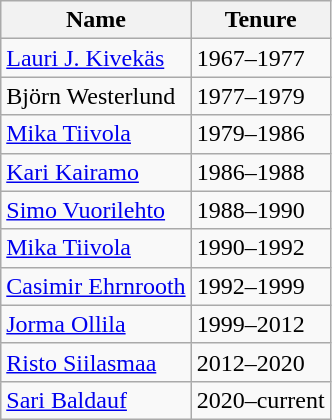<table class="wikitable" style="display:inline-table;">
<tr>
<th>Name</th>
<th>Tenure</th>
</tr>
<tr>
<td><a href='#'>Lauri J. Kivekäs</a></td>
<td>1967–1977</td>
</tr>
<tr>
<td>Björn Westerlund</td>
<td>1977–1979</td>
</tr>
<tr>
<td><a href='#'>Mika Tiivola</a></td>
<td>1979–1986</td>
</tr>
<tr>
<td><a href='#'>Kari Kairamo</a></td>
<td>1986–1988</td>
</tr>
<tr>
<td><a href='#'>Simo Vuorilehto</a></td>
<td>1988–1990</td>
</tr>
<tr>
<td><a href='#'>Mika Tiivola</a></td>
<td>1990–1992</td>
</tr>
<tr>
<td><a href='#'>Casimir Ehrnrooth</a></td>
<td>1992–1999</td>
</tr>
<tr>
<td><a href='#'>Jorma Ollila</a></td>
<td>1999–2012</td>
</tr>
<tr>
<td><a href='#'>Risto Siilasmaa</a></td>
<td>2012–2020</td>
</tr>
<tr>
<td><a href='#'>Sari Baldauf</a></td>
<td>2020–current</td>
</tr>
</table>
